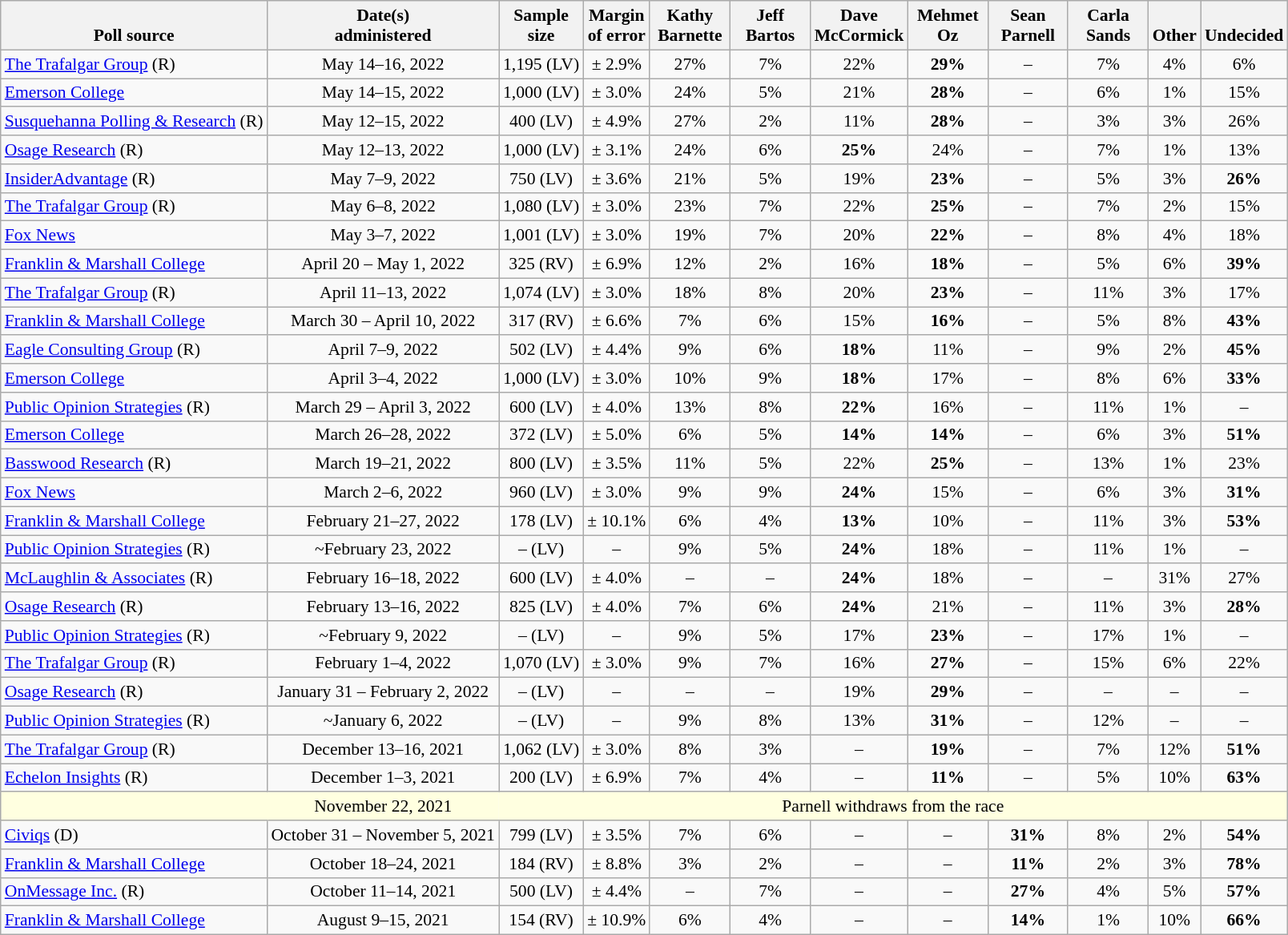<table class="wikitable" style="font-size:90%;text-align:center;">
<tr style="vertical-align:bottom">
<th>Poll source</th>
<th>Date(s)<br>administered</th>
<th>Sample<br>size</th>
<th>Margin<br>of error</th>
<th style="width:60px;">Kathy<br>Barnette</th>
<th style="width:60px;">Jeff<br>Bartos</th>
<th style="width:60px;">Dave<br>McCormick</th>
<th style="width:60px;">Mehmet<br>Oz</th>
<th style="width:60px;">Sean<br>Parnell</th>
<th style="width:60px;">Carla<br>Sands</th>
<th>Other</th>
<th>Undecided</th>
</tr>
<tr>
<td style="text-align:left;"><a href='#'>The Trafalgar Group</a> (R)</td>
<td>May 14–16, 2022</td>
<td>1,195 (LV)</td>
<td>± 2.9%</td>
<td>27%</td>
<td>7%</td>
<td>22%</td>
<td><strong>29%</strong></td>
<td>–</td>
<td>7%</td>
<td>4%</td>
<td>6%</td>
</tr>
<tr>
<td style="text-align:left;"><a href='#'>Emerson College</a></td>
<td>May 14–15, 2022</td>
<td>1,000 (LV)</td>
<td>± 3.0%</td>
<td>24%</td>
<td>5%</td>
<td>21%</td>
<td><strong>28%</strong></td>
<td>–</td>
<td>6%</td>
<td>1%</td>
<td>15%</td>
</tr>
<tr>
<td style="text-align:left;"><a href='#'>Susquehanna Polling & Research</a> (R)</td>
<td>May 12–15, 2022</td>
<td>400 (LV)</td>
<td>± 4.9%</td>
<td>27%</td>
<td>2%</td>
<td>11%</td>
<td><strong>28%</strong></td>
<td>–</td>
<td>3%</td>
<td>3%</td>
<td>26%</td>
</tr>
<tr>
<td style="text-align:left;"><a href='#'>Osage Research</a> (R)</td>
<td>May 12–13, 2022</td>
<td>1,000 (LV)</td>
<td>± 3.1%</td>
<td>24%</td>
<td>6%</td>
<td><strong>25%</strong></td>
<td>24%</td>
<td>–</td>
<td>7%</td>
<td>1%</td>
<td>13%</td>
</tr>
<tr>
<td style="text-align:left;"><a href='#'>InsiderAdvantage</a> (R)</td>
<td>May 7–9, 2022</td>
<td>750 (LV)</td>
<td>± 3.6%</td>
<td>21%</td>
<td>5%</td>
<td>19%</td>
<td><strong>23%</strong></td>
<td>–</td>
<td>5%</td>
<td>3%</td>
<td><strong>26%</strong></td>
</tr>
<tr>
<td style="text-align:left;"><a href='#'>The Trafalgar Group</a> (R)</td>
<td>May 6–8, 2022</td>
<td>1,080 (LV)</td>
<td>± 3.0%</td>
<td>23%</td>
<td>7%</td>
<td>22%</td>
<td><strong>25%</strong></td>
<td>–</td>
<td>7%</td>
<td>2%</td>
<td>15%</td>
</tr>
<tr>
<td style="text-align:left;"><a href='#'>Fox News</a></td>
<td>May 3–7, 2022</td>
<td>1,001 (LV)</td>
<td>± 3.0%</td>
<td>19%</td>
<td>7%</td>
<td>20%</td>
<td><strong>22%</strong></td>
<td>–</td>
<td>8%</td>
<td>4%</td>
<td>18%</td>
</tr>
<tr>
<td style="text-align:left;"><a href='#'>Franklin & Marshall College</a></td>
<td>April 20 – May 1, 2022</td>
<td>325 (RV)</td>
<td>± 6.9%</td>
<td>12%</td>
<td>2%</td>
<td>16%</td>
<td><strong>18%</strong></td>
<td>–</td>
<td>5%</td>
<td>6%</td>
<td><strong>39%</strong></td>
</tr>
<tr>
<td style="text-align:left;"><a href='#'>The Trafalgar Group</a> (R)</td>
<td>April 11–13, 2022</td>
<td>1,074 (LV)</td>
<td>± 3.0%</td>
<td>18%</td>
<td>8%</td>
<td>20%</td>
<td><strong>23%</strong></td>
<td>–</td>
<td>11%</td>
<td>3%</td>
<td>17%</td>
</tr>
<tr>
<td style="text-align:left;"><a href='#'>Franklin & Marshall College</a></td>
<td>March 30 – April 10, 2022</td>
<td>317 (RV)</td>
<td>± 6.6%</td>
<td>7%</td>
<td>6%</td>
<td>15%</td>
<td><strong>16%</strong></td>
<td>–</td>
<td>5%</td>
<td>8%</td>
<td><strong>43%</strong></td>
</tr>
<tr>
<td style="text-align:left;"><a href='#'>Eagle Consulting Group</a> (R)</td>
<td>April 7–9, 2022</td>
<td>502 (LV)</td>
<td>± 4.4%</td>
<td>9%</td>
<td>6%</td>
<td><strong>18%</strong></td>
<td>11%</td>
<td>–</td>
<td>9%</td>
<td>2%</td>
<td><strong>45%</strong></td>
</tr>
<tr>
<td style="text-align:left;"><a href='#'>Emerson College</a></td>
<td>April 3–4, 2022</td>
<td>1,000 (LV)</td>
<td>± 3.0%</td>
<td>10%</td>
<td>9%</td>
<td><strong>18%</strong></td>
<td>17%</td>
<td>–</td>
<td>8%</td>
<td>6%</td>
<td><strong>33%</strong></td>
</tr>
<tr>
<td style="text-align:left;"><a href='#'>Public Opinion Strategies</a> (R)</td>
<td>March 29 – April 3, 2022</td>
<td>600 (LV)</td>
<td>± 4.0%</td>
<td>13%</td>
<td>8%</td>
<td><strong>22%</strong></td>
<td>16%</td>
<td>–</td>
<td>11%</td>
<td>1%</td>
<td>–</td>
</tr>
<tr>
<td style="text-align:left;"><a href='#'>Emerson College</a></td>
<td>March 26–28, 2022</td>
<td>372 (LV)</td>
<td>± 5.0%</td>
<td>6%</td>
<td>5%</td>
<td><strong>14%</strong></td>
<td><strong>14%</strong></td>
<td>–</td>
<td>6%</td>
<td>3%</td>
<td><strong>51%</strong></td>
</tr>
<tr>
<td style="text-align:left;"><a href='#'>Basswood Research</a> (R)</td>
<td>March 19–21, 2022</td>
<td>800 (LV)</td>
<td>± 3.5%</td>
<td>11%</td>
<td>5%</td>
<td>22%</td>
<td><strong>25%</strong></td>
<td>–</td>
<td>13%</td>
<td>1%</td>
<td>23%</td>
</tr>
<tr>
<td style="text-align:left;"><a href='#'>Fox News</a></td>
<td>March 2–6, 2022</td>
<td>960 (LV)</td>
<td>± 3.0%</td>
<td>9%</td>
<td>9%</td>
<td><strong>24%</strong></td>
<td>15%</td>
<td>–</td>
<td>6%</td>
<td>3%</td>
<td><strong>31%</strong></td>
</tr>
<tr>
<td style="text-align:left;"><a href='#'>Franklin & Marshall College</a></td>
<td>February 21–27, 2022</td>
<td>178 (LV)</td>
<td>± 10.1%</td>
<td>6%</td>
<td>4%</td>
<td><strong>13%</strong></td>
<td>10%</td>
<td>–</td>
<td>11%</td>
<td>3%</td>
<td><strong>53%</strong></td>
</tr>
<tr>
<td style="text-align:left;"><a href='#'>Public Opinion Strategies</a> (R)</td>
<td>~February 23, 2022</td>
<td>– (LV)</td>
<td>–</td>
<td>9%</td>
<td>5%</td>
<td><strong>24%</strong></td>
<td>18%</td>
<td>–</td>
<td>11%</td>
<td>1%</td>
<td>–</td>
</tr>
<tr>
<td style="text-align:left;"><a href='#'>McLaughlin & Associates</a> (R)</td>
<td>February 16–18, 2022</td>
<td>600 (LV)</td>
<td>± 4.0%</td>
<td>–</td>
<td>–</td>
<td><strong>24%</strong></td>
<td>18%</td>
<td>–</td>
<td>–</td>
<td>31%</td>
<td>27%</td>
</tr>
<tr>
<td style="text-align:left;"><a href='#'>Osage Research</a> (R)</td>
<td>February 13–16, 2022</td>
<td>825 (LV)</td>
<td>± 4.0%</td>
<td>7%</td>
<td>6%</td>
<td><strong>24%</strong></td>
<td>21%</td>
<td>–</td>
<td>11%</td>
<td>3%</td>
<td><strong>28%</strong></td>
</tr>
<tr>
<td style="text-align:left;"><a href='#'>Public Opinion Strategies</a> (R)</td>
<td>~February 9, 2022</td>
<td>– (LV)</td>
<td>–</td>
<td>9%</td>
<td>5%</td>
<td>17%</td>
<td><strong>23%</strong></td>
<td>–</td>
<td>17%</td>
<td>1%</td>
<td>–</td>
</tr>
<tr>
<td style="text-align:left;"><a href='#'>The Trafalgar Group</a> (R)</td>
<td>February 1–4, 2022</td>
<td>1,070 (LV)</td>
<td>± 3.0%</td>
<td>9%</td>
<td>7%</td>
<td>16%</td>
<td><strong>27%</strong></td>
<td>–</td>
<td>15%</td>
<td>6%</td>
<td>22%</td>
</tr>
<tr>
<td style="text-align:left;"><a href='#'>Osage Research</a> (R)</td>
<td>January 31 – February 2, 2022</td>
<td>– (LV)</td>
<td>–</td>
<td>–</td>
<td>–</td>
<td>19%</td>
<td><strong>29%</strong></td>
<td>–</td>
<td>–</td>
<td>–</td>
<td>–</td>
</tr>
<tr>
<td style="text-align:left;"><a href='#'>Public Opinion Strategies</a> (R)</td>
<td>~January 6, 2022</td>
<td>– (LV)</td>
<td>–</td>
<td>9%</td>
<td>8%</td>
<td>13%</td>
<td><strong>31%</strong></td>
<td>–</td>
<td>12%</td>
<td>–</td>
<td>–</td>
</tr>
<tr>
<td style="text-align:left;"><a href='#'>The Trafalgar Group</a> (R)</td>
<td>December 13–16, 2021</td>
<td>1,062 (LV)</td>
<td>± 3.0%</td>
<td>8%</td>
<td>3%</td>
<td>–</td>
<td><strong>19%</strong></td>
<td>–</td>
<td>7%</td>
<td>12%</td>
<td><strong>51%</strong></td>
</tr>
<tr>
<td style="text-align:left;"><a href='#'>Echelon Insights</a> (R)</td>
<td>December 1–3, 2021</td>
<td>200 (LV)</td>
<td>± 6.9%</td>
<td>7%</td>
<td>4%</td>
<td>–</td>
<td><strong>11%</strong></td>
<td>–</td>
<td>5%</td>
<td>10%</td>
<td><strong>63%</strong></td>
</tr>
<tr style="background:lightyellow;">
<td style="border-right-style:hidden; background:lightyellow;"></td>
<td style="border-right-style:hidden; ">November 22, 2021</td>
<td colspan="17">Parnell withdraws from the race</td>
</tr>
<tr>
<td style="text-align:left;"><a href='#'>Civiqs</a> (D)</td>
<td>October 31 – November 5, 2021</td>
<td>799 (LV)</td>
<td>± 3.5%</td>
<td>7%</td>
<td>6%</td>
<td>–</td>
<td>–</td>
<td><strong>31%</strong></td>
<td>8%</td>
<td>2%</td>
<td><strong>54%</strong></td>
</tr>
<tr>
<td style="text-align:left;"><a href='#'>Franklin & Marshall College</a></td>
<td>October 18–24, 2021</td>
<td>184 (RV)</td>
<td>± 8.8%</td>
<td>3%</td>
<td>2%</td>
<td>–</td>
<td>–</td>
<td><strong>11%</strong></td>
<td>2%</td>
<td>3%</td>
<td><strong>78%</strong></td>
</tr>
<tr>
<td style="text-align:left;"><a href='#'>OnMessage Inc.</a> (R)</td>
<td>October 11–14, 2021</td>
<td>500 (LV)</td>
<td>± 4.4%</td>
<td>–</td>
<td>7%</td>
<td>–</td>
<td>–</td>
<td><strong>27%</strong></td>
<td>4%</td>
<td>5%</td>
<td><strong>57%</strong></td>
</tr>
<tr>
<td style="text-align:left;"><a href='#'>Franklin & Marshall College</a></td>
<td>August 9–15, 2021</td>
<td>154 (RV)</td>
<td>± 10.9%</td>
<td>6%</td>
<td>4%</td>
<td>–</td>
<td>–</td>
<td><strong>14%</strong></td>
<td>1%</td>
<td>10%</td>
<td><strong>66%</strong></td>
</tr>
</table>
